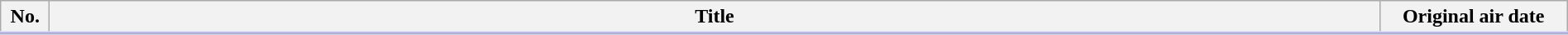<table class="plainrowheaders wikitable" style="width:100%; margin:auto; background:#FFF;">
<tr style="border-bottom: 3px solid #CCF;">
<th style="width:2em;">No.</th>
<th>Title</th>
<th style="width:9em;">Original air date</th>
</tr>
<tr>
</tr>
</table>
